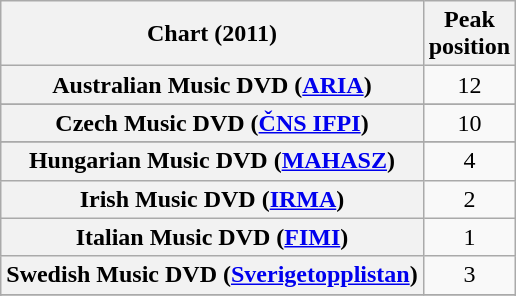<table class="wikitable sortable plainrowheaders" style="text-align:center">
<tr>
<th scope="col">Chart (2011)</th>
<th scope="col">Peak<br>position</th>
</tr>
<tr>
<th scope="row">Australian Music DVD (<a href='#'>ARIA</a>)</th>
<td>12</td>
</tr>
<tr>
</tr>
<tr>
<th scope="row">Czech Music DVD (<a href='#'>ČNS IFPI</a>)</th>
<td>10</td>
</tr>
<tr>
</tr>
<tr>
<th scope="row">Hungarian Music DVD (<a href='#'>MAHASZ</a>)</th>
<td>4</td>
</tr>
<tr>
<th scope="row">Irish Music DVD (<a href='#'>IRMA</a>)</th>
<td>2</td>
</tr>
<tr>
<th scope="row">Italian Music DVD (<a href='#'>FIMI</a>)</th>
<td>1</td>
</tr>
<tr>
<th scope="row">Swedish Music DVD (<a href='#'>Sverigetopplistan</a>)</th>
<td>3</td>
</tr>
<tr>
</tr>
<tr>
</tr>
</table>
